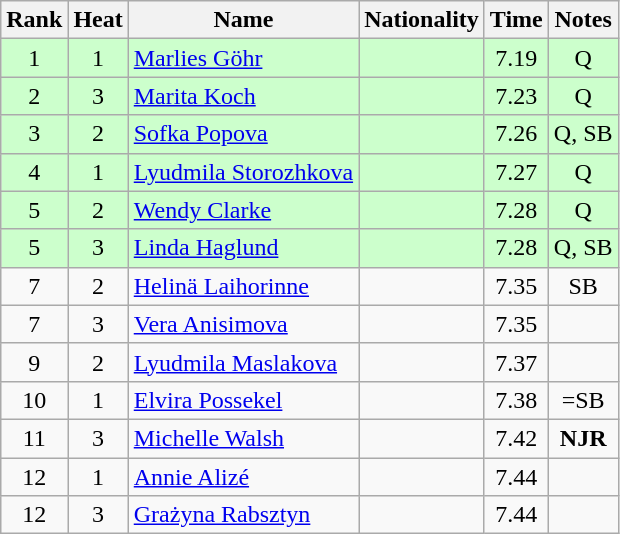<table class="wikitable sortable" style="text-align:center">
<tr>
<th>Rank</th>
<th>Heat</th>
<th>Name</th>
<th>Nationality</th>
<th>Time</th>
<th>Notes</th>
</tr>
<tr bgcolor=ccffcc>
<td>1</td>
<td>1</td>
<td align="left"><a href='#'>Marlies Göhr</a></td>
<td align=left></td>
<td>7.19</td>
<td>Q</td>
</tr>
<tr bgcolor=ccffcc>
<td>2</td>
<td>3</td>
<td align="left"><a href='#'>Marita Koch</a></td>
<td align=left></td>
<td>7.23</td>
<td>Q</td>
</tr>
<tr bgcolor=ccffcc>
<td>3</td>
<td>2</td>
<td align="left"><a href='#'>Sofka Popova</a></td>
<td align=left></td>
<td>7.26</td>
<td>Q, SB</td>
</tr>
<tr bgcolor=ccffcc>
<td>4</td>
<td>1</td>
<td align="left"><a href='#'>Lyudmila Storozhkova</a></td>
<td align=left></td>
<td>7.27</td>
<td>Q</td>
</tr>
<tr bgcolor=ccffcc>
<td>5</td>
<td>2</td>
<td align="left"><a href='#'>Wendy Clarke</a></td>
<td align=left></td>
<td>7.28</td>
<td>Q</td>
</tr>
<tr bgcolor=ccffcc>
<td>5</td>
<td>3</td>
<td align="left"><a href='#'>Linda Haglund</a></td>
<td align=left></td>
<td>7.28</td>
<td>Q, SB</td>
</tr>
<tr>
<td>7</td>
<td>2</td>
<td align="left"><a href='#'>Helinä Laihorinne</a></td>
<td align=left></td>
<td>7.35</td>
<td>SB</td>
</tr>
<tr>
<td>7</td>
<td>3</td>
<td align="left"><a href='#'>Vera Anisimova</a></td>
<td align=left></td>
<td>7.35</td>
<td></td>
</tr>
<tr>
<td>9</td>
<td>2</td>
<td align="left"><a href='#'>Lyudmila Maslakova</a></td>
<td align=left></td>
<td>7.37</td>
<td></td>
</tr>
<tr>
<td>10</td>
<td>1</td>
<td align="left"><a href='#'>Elvira Possekel</a></td>
<td align=left></td>
<td>7.38</td>
<td>=SB</td>
</tr>
<tr>
<td>11</td>
<td>3</td>
<td align="left"><a href='#'>Michelle Walsh</a></td>
<td align=left></td>
<td>7.42</td>
<td><strong>NJR</strong></td>
</tr>
<tr>
<td>12</td>
<td>1</td>
<td align="left"><a href='#'>Annie Alizé</a></td>
<td align=left></td>
<td>7.44</td>
<td></td>
</tr>
<tr>
<td>12</td>
<td>3</td>
<td align="left"><a href='#'>Grażyna Rabsztyn</a></td>
<td align=left></td>
<td>7.44</td>
<td></td>
</tr>
</table>
